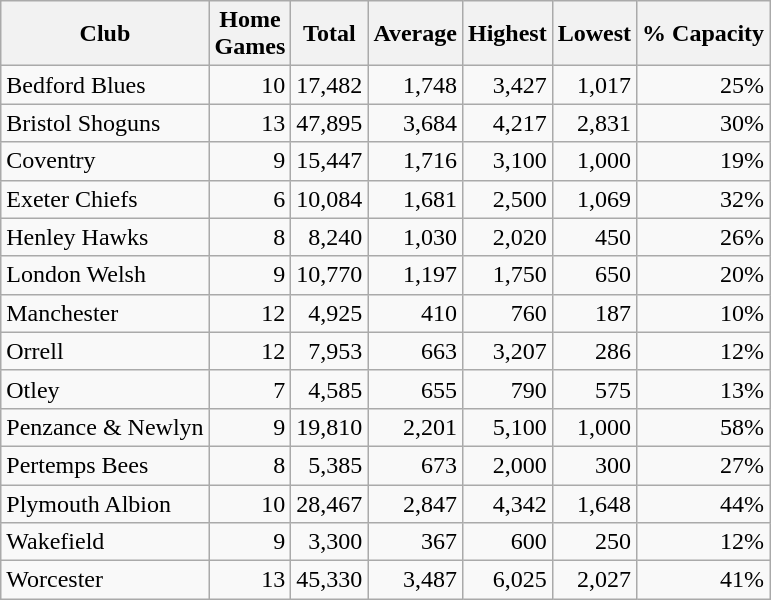<table class="wikitable sortable" style="text-align:right">
<tr>
<th>Club</th>
<th>Home<br>Games</th>
<th>Total</th>
<th>Average</th>
<th>Highest</th>
<th>Lowest</th>
<th>% Capacity</th>
</tr>
<tr>
<td style="text-align:left">Bedford Blues</td>
<td>10</td>
<td>17,482</td>
<td>1,748</td>
<td>3,427</td>
<td>1,017</td>
<td>25%</td>
</tr>
<tr>
<td style="text-align:left">Bristol Shoguns</td>
<td>13</td>
<td>47,895</td>
<td>3,684</td>
<td>4,217</td>
<td>2,831</td>
<td>30%</td>
</tr>
<tr>
<td style="text-align:left">Coventry</td>
<td>9</td>
<td>15,447</td>
<td>1,716</td>
<td>3,100</td>
<td>1,000</td>
<td>19%</td>
</tr>
<tr>
<td style="text-align:left">Exeter Chiefs</td>
<td>6</td>
<td>10,084</td>
<td>1,681</td>
<td>2,500</td>
<td>1,069</td>
<td>32%</td>
</tr>
<tr>
<td style="text-align:left">Henley Hawks</td>
<td>8</td>
<td>8,240</td>
<td>1,030</td>
<td>2,020</td>
<td>450</td>
<td>26%</td>
</tr>
<tr>
<td style="text-align:left">London Welsh</td>
<td>9</td>
<td>10,770</td>
<td>1,197</td>
<td>1,750</td>
<td>650</td>
<td>20%</td>
</tr>
<tr>
<td style="text-align:left">Manchester</td>
<td>12</td>
<td>4,925</td>
<td>410</td>
<td>760</td>
<td>187</td>
<td>10%</td>
</tr>
<tr>
<td style="text-align:left">Orrell</td>
<td>12</td>
<td>7,953</td>
<td>663</td>
<td>3,207</td>
<td>286</td>
<td>12%</td>
</tr>
<tr>
<td style="text-align:left">Otley</td>
<td>7</td>
<td>4,585</td>
<td>655</td>
<td>790</td>
<td>575</td>
<td>13%</td>
</tr>
<tr>
<td style="text-align:left">Penzance & Newlyn</td>
<td>9</td>
<td>19,810</td>
<td>2,201</td>
<td>5,100</td>
<td>1,000</td>
<td>58%</td>
</tr>
<tr>
<td style="text-align:left">Pertemps Bees</td>
<td>8</td>
<td>5,385</td>
<td>673</td>
<td>2,000</td>
<td>300</td>
<td>27%</td>
</tr>
<tr>
<td style="text-align:left">Plymouth Albion</td>
<td>10</td>
<td>28,467</td>
<td>2,847</td>
<td>4,342</td>
<td>1,648</td>
<td>44%</td>
</tr>
<tr>
<td style="text-align:left">Wakefield</td>
<td>9</td>
<td>3,300</td>
<td>367</td>
<td>600</td>
<td>250</td>
<td>12%</td>
</tr>
<tr>
<td style="text-align:left">Worcester</td>
<td>13</td>
<td>45,330</td>
<td>3,487</td>
<td>6,025</td>
<td>2,027</td>
<td>41%</td>
</tr>
</table>
